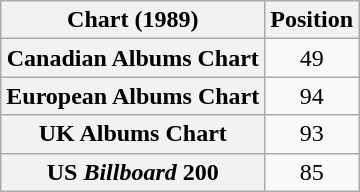<table class="wikitable sortable plainrowheaders" style="text-align:center;">
<tr>
<th scope="col">Chart (1989)</th>
<th scope="col">Position</th>
</tr>
<tr>
<th scope="row">Canadian Albums Chart</th>
<td>49</td>
</tr>
<tr>
<th scope="row">European Albums Chart</th>
<td>94</td>
</tr>
<tr>
<th scope="row">UK Albums Chart</th>
<td>93</td>
</tr>
<tr>
<th scope="row">US <em>Billboard</em> 200</th>
<td>85</td>
</tr>
</table>
